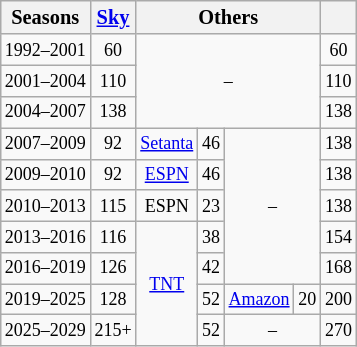<table class="wikitable sortable" style="text-align:center;float:right;margin-left:1em">
<tr style="font-size:85%">
<th>Seasons</th>
<th><a href='#'>Sky</a></th>
<th colspan="4">Others</th>
<th></th>
</tr>
<tr style="font-size:75%">
<td>1992–2001</td>
<td>60</td>
<td rowspan="3" colspan="4">–</td>
<td>60</td>
</tr>
<tr style="font-size:75%">
<td>2001–2004</td>
<td>110</td>
<td>110</td>
</tr>
<tr style="font-size:75%">
<td>2004–2007</td>
<td>138</td>
<td>138</td>
</tr>
<tr style="font-size:75%">
<td>2007–2009</td>
<td>92</td>
<td><a href='#'>Setanta</a></td>
<td>46</td>
<td rowspan="5" colspan="2">–</td>
<td>138</td>
</tr>
<tr style="font-size:75%">
<td>2009–2010</td>
<td>92</td>
<td><a href='#'>ESPN</a></td>
<td>46</td>
<td>138</td>
</tr>
<tr style="font-size:75%">
<td>2010–2013</td>
<td>115</td>
<td>ESPN</td>
<td>23</td>
<td>138</td>
</tr>
<tr style="font-size:75%">
<td>2013–2016</td>
<td>116</td>
<td rowspan="4"><a href='#'>TNT</a></td>
<td>38</td>
<td>154</td>
</tr>
<tr style="font-size:75%">
<td>2016–2019</td>
<td>126</td>
<td>42</td>
<td>168</td>
</tr>
<tr style="font-size:75%">
<td>2019–2025</td>
<td>128</td>
<td>52</td>
<td><a href='#'>Amazon</a></td>
<td>20</td>
<td>200</td>
</tr>
<tr style="font-size:75%">
<td>2025–2029</td>
<td>215+</td>
<td>52</td>
<td colspan="2">–</td>
<td>270</td>
</tr>
</table>
